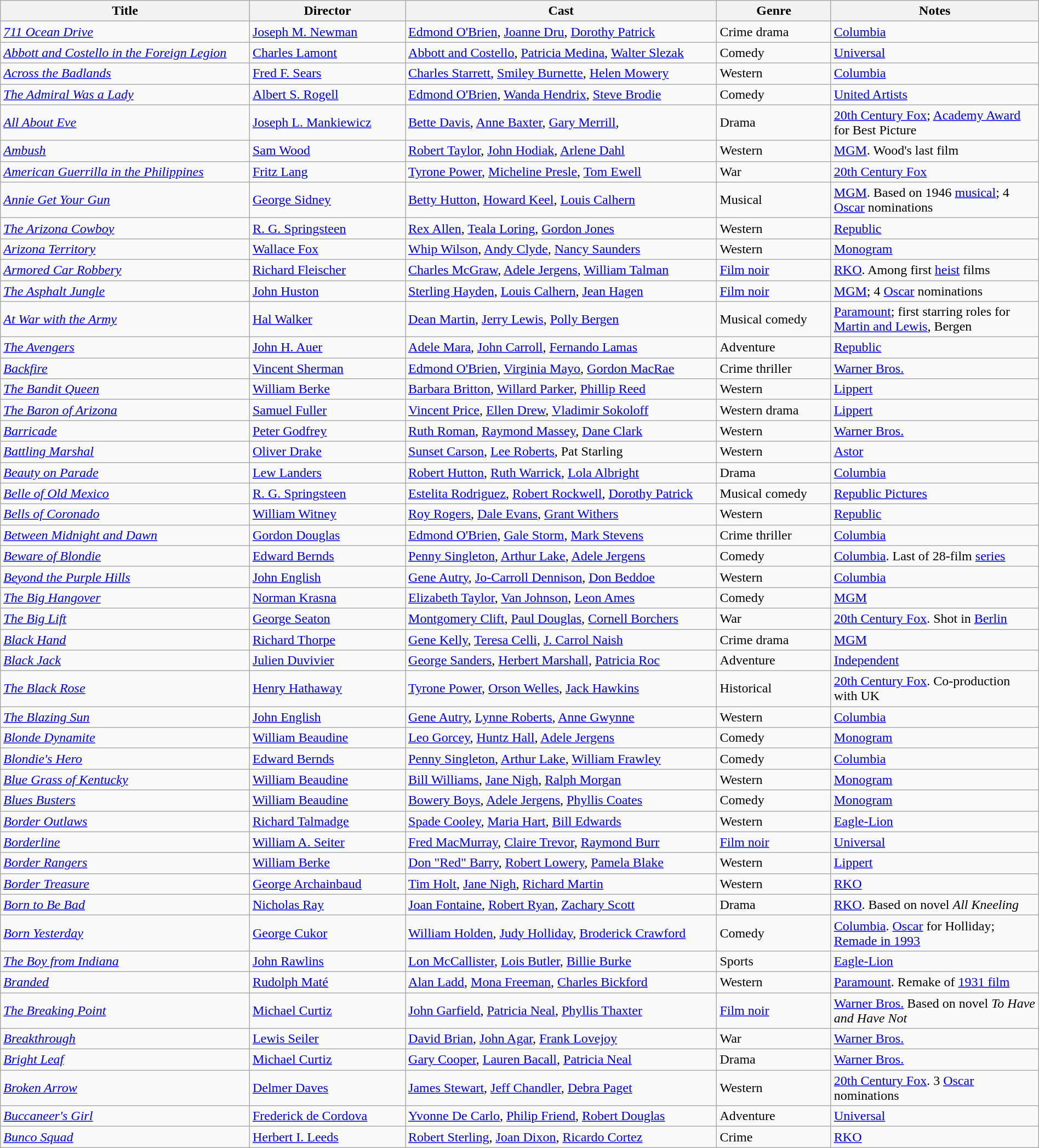<table class="wikitable" style="width:100%;">
<tr>
<th style="width:24%;">Title</th>
<th style="width:15%;">Director</th>
<th style="width:30%;">Cast</th>
<th style="width:11%;">Genre</th>
<th style="width:20%;">Notes</th>
</tr>
<tr>
<td><em><a href='#'>711 Ocean Drive</a></em></td>
<td><a href='#'>Joseph M. Newman</a></td>
<td><a href='#'>Edmond O'Brien</a>, <a href='#'>Joanne Dru</a>, <a href='#'>Dorothy Patrick</a></td>
<td>Crime drama</td>
<td><a href='#'>Columbia</a></td>
</tr>
<tr>
<td><em><a href='#'>Abbott and Costello in the Foreign Legion</a></em></td>
<td><a href='#'>Charles Lamont</a></td>
<td><a href='#'>Abbott and Costello</a>, <a href='#'>Patricia Medina</a>, <a href='#'>Walter Slezak</a></td>
<td>Comedy</td>
<td><a href='#'>Universal</a></td>
</tr>
<tr>
<td><em><a href='#'>Across the Badlands</a></em></td>
<td><a href='#'>Fred F. Sears</a></td>
<td><a href='#'>Charles Starrett</a>, <a href='#'>Smiley Burnette</a>, <a href='#'>Helen Mowery</a></td>
<td>Western</td>
<td><a href='#'>Columbia</a></td>
</tr>
<tr>
<td><em><a href='#'>The Admiral Was a Lady</a></em></td>
<td><a href='#'>Albert S. Rogell</a></td>
<td><a href='#'>Edmond O'Brien</a>, <a href='#'>Wanda Hendrix</a>, <a href='#'>Steve Brodie</a></td>
<td>Comedy</td>
<td><a href='#'>United Artists</a></td>
</tr>
<tr>
<td><em><a href='#'>All About Eve</a></em></td>
<td><a href='#'>Joseph L. Mankiewicz</a></td>
<td><a href='#'>Bette Davis</a>, <a href='#'>Anne Baxter</a>, <a href='#'>Gary Merrill</a>,</td>
<td>Drama</td>
<td><a href='#'>20th Century Fox</a>; <a href='#'>Academy Award</a> for Best Picture</td>
</tr>
<tr>
<td><em><a href='#'>Ambush</a></em></td>
<td><a href='#'>Sam Wood</a></td>
<td><a href='#'>Robert Taylor</a>, <a href='#'>John Hodiak</a>, <a href='#'>Arlene Dahl</a></td>
<td>Western</td>
<td><a href='#'>MGM</a>. Wood's last film</td>
</tr>
<tr>
<td><em><a href='#'>American Guerrilla in the Philippines</a></em></td>
<td><a href='#'>Fritz Lang</a></td>
<td><a href='#'>Tyrone Power</a>, <a href='#'>Micheline Presle</a>, <a href='#'>Tom Ewell</a></td>
<td>War</td>
<td><a href='#'>20th Century Fox</a></td>
</tr>
<tr>
<td><em><a href='#'>Annie Get Your Gun</a></em></td>
<td><a href='#'>George Sidney</a></td>
<td><a href='#'>Betty Hutton</a>, <a href='#'>Howard Keel</a>, <a href='#'>Louis Calhern</a></td>
<td>Musical</td>
<td><a href='#'>MGM</a>. Based on 1946 <a href='#'>musical</a>; 4 <a href='#'>Oscar</a> nominations</td>
</tr>
<tr>
<td><em><a href='#'>The Arizona Cowboy</a></em></td>
<td><a href='#'>R. G. Springsteen</a></td>
<td><a href='#'>Rex Allen</a>, <a href='#'>Teala Loring</a>, <a href='#'>Gordon Jones</a></td>
<td>Western</td>
<td><a href='#'>Republic</a></td>
</tr>
<tr>
<td><em><a href='#'>Arizona Territory</a></em></td>
<td><a href='#'>Wallace Fox</a></td>
<td><a href='#'>Whip Wilson</a>, <a href='#'>Andy Clyde</a>, <a href='#'>Nancy Saunders</a></td>
<td>Western</td>
<td><a href='#'>Monogram</a></td>
</tr>
<tr>
<td><em><a href='#'>Armored Car Robbery</a></em></td>
<td><a href='#'>Richard Fleischer</a></td>
<td><a href='#'>Charles McGraw</a>, <a href='#'>Adele Jergens</a>, <a href='#'>William Talman</a></td>
<td><a href='#'>Film noir</a></td>
<td><a href='#'>RKO</a>. Among first <a href='#'>heist</a> films</td>
</tr>
<tr>
<td><em><a href='#'>The Asphalt Jungle</a></em></td>
<td><a href='#'>John Huston</a></td>
<td><a href='#'>Sterling Hayden</a>, <a href='#'>Louis Calhern</a>, <a href='#'>Jean Hagen</a></td>
<td><a href='#'>Film noir</a></td>
<td><a href='#'>MGM</a>; 4 <a href='#'>Oscar</a> nominations</td>
</tr>
<tr>
<td><em><a href='#'>At War with the Army</a></em></td>
<td><a href='#'>Hal Walker</a></td>
<td><a href='#'>Dean Martin</a>, <a href='#'>Jerry Lewis</a>, <a href='#'>Polly Bergen</a></td>
<td>Musical comedy</td>
<td><a href='#'>Paramount</a>; first starring roles for <a href='#'>Martin and Lewis</a>, Bergen</td>
</tr>
<tr>
<td><em><a href='#'>The Avengers</a></em></td>
<td><a href='#'>John H. Auer</a></td>
<td><a href='#'>Adele Mara</a>, <a href='#'>John Carroll</a>, <a href='#'>Fernando Lamas</a></td>
<td>Adventure</td>
<td><a href='#'>Republic</a></td>
</tr>
<tr>
<td><em><a href='#'>Backfire</a></em></td>
<td><a href='#'>Vincent Sherman</a></td>
<td><a href='#'>Edmond O'Brien</a>, <a href='#'>Virginia Mayo</a>, <a href='#'>Gordon MacRae</a></td>
<td>Crime thriller</td>
<td><a href='#'>Warner Bros.</a></td>
</tr>
<tr>
<td><em><a href='#'>The Bandit Queen</a></em></td>
<td><a href='#'>William Berke</a></td>
<td><a href='#'>Barbara Britton</a>, <a href='#'>Willard Parker</a>, <a href='#'>Phillip Reed</a></td>
<td>Western</td>
<td><a href='#'>Lippert</a></td>
</tr>
<tr>
<td><em><a href='#'>The Baron of Arizona</a></em></td>
<td><a href='#'>Samuel Fuller</a></td>
<td><a href='#'>Vincent Price</a>, <a href='#'>Ellen Drew</a>, <a href='#'>Vladimir Sokoloff</a></td>
<td>Western drama</td>
<td><a href='#'>Lippert</a></td>
</tr>
<tr>
<td><em><a href='#'>Barricade</a></em></td>
<td><a href='#'>Peter Godfrey</a></td>
<td><a href='#'>Ruth Roman</a>, <a href='#'>Raymond Massey</a>, <a href='#'>Dane Clark</a></td>
<td>Western</td>
<td><a href='#'>Warner Bros.</a></td>
</tr>
<tr>
<td><em><a href='#'>Battling Marshal</a></em></td>
<td><a href='#'>Oliver Drake</a></td>
<td><a href='#'>Sunset Carson</a>, <a href='#'>Lee Roberts</a>, Pat Starling</td>
<td>Western</td>
<td><a href='#'>Astor</a></td>
</tr>
<tr>
<td><em><a href='#'>Beauty on Parade</a></em></td>
<td><a href='#'>Lew Landers</a></td>
<td><a href='#'>Robert Hutton</a>, <a href='#'>Ruth Warrick</a>, <a href='#'>Lola Albright</a></td>
<td>Drama</td>
<td><a href='#'>Columbia</a></td>
</tr>
<tr>
<td><em><a href='#'>Belle of Old Mexico</a></em></td>
<td><a href='#'>R. G. Springsteen</a></td>
<td><a href='#'>Estelita Rodriguez</a>, <a href='#'>Robert Rockwell</a>, <a href='#'>Dorothy Patrick</a></td>
<td>Musical comedy</td>
<td><a href='#'>Republic Pictures</a></td>
</tr>
<tr>
<td><em><a href='#'>Bells of Coronado</a></em></td>
<td><a href='#'>William Witney</a></td>
<td><a href='#'>Roy Rogers</a>, <a href='#'>Dale Evans</a>, <a href='#'>Grant Withers</a></td>
<td>Western</td>
<td><a href='#'>Republic</a></td>
</tr>
<tr>
<td><em><a href='#'>Between Midnight and Dawn</a></em></td>
<td><a href='#'>Gordon Douglas</a></td>
<td><a href='#'>Edmond O'Brien</a>, <a href='#'>Gale Storm</a>, <a href='#'>Mark Stevens</a></td>
<td>Crime thriller</td>
<td><a href='#'>Columbia</a></td>
</tr>
<tr>
<td><em><a href='#'>Beware of Blondie</a></em></td>
<td><a href='#'>Edward Bernds</a></td>
<td><a href='#'>Penny Singleton</a>, <a href='#'>Arthur Lake</a>, <a href='#'>Adele Jergens</a></td>
<td>Comedy</td>
<td><a href='#'>Columbia</a>. Last of 28-film <a href='#'>series</a></td>
</tr>
<tr>
<td><em><a href='#'>Beyond the Purple Hills</a></em></td>
<td><a href='#'>John English</a></td>
<td><a href='#'>Gene Autry</a>, <a href='#'>Jo-Carroll Dennison</a>, <a href='#'>Don Beddoe</a></td>
<td>Western</td>
<td><a href='#'>Columbia</a></td>
</tr>
<tr>
<td><em><a href='#'>The Big Hangover</a></em></td>
<td><a href='#'>Norman Krasna</a></td>
<td><a href='#'>Elizabeth Taylor</a>, <a href='#'>Van Johnson</a>, <a href='#'>Leon Ames</a></td>
<td>Comedy</td>
<td><a href='#'>MGM</a></td>
</tr>
<tr>
<td><em><a href='#'>The Big Lift</a></em></td>
<td><a href='#'>George Seaton</a></td>
<td><a href='#'>Montgomery Clift</a>, <a href='#'>Paul Douglas</a>, <a href='#'>Cornell Borchers</a></td>
<td>War</td>
<td><a href='#'>20th Century Fox</a>. Shot in <a href='#'>Berlin</a></td>
</tr>
<tr>
<td><em><a href='#'>Black Hand</a></em></td>
<td><a href='#'>Richard Thorpe</a></td>
<td><a href='#'>Gene Kelly</a>, <a href='#'>Teresa Celli</a>, <a href='#'>J. Carrol Naish</a></td>
<td>Crime drama</td>
<td><a href='#'>MGM</a></td>
</tr>
<tr>
<td><em><a href='#'>Black Jack</a></em></td>
<td><a href='#'>Julien Duvivier</a></td>
<td><a href='#'>George Sanders</a>, <a href='#'>Herbert Marshall</a>, <a href='#'>Patricia Roc</a></td>
<td>Adventure</td>
<td><a href='#'>Independent</a></td>
</tr>
<tr>
<td><em><a href='#'>The Black Rose</a></em></td>
<td><a href='#'>Henry Hathaway</a></td>
<td><a href='#'>Tyrone Power</a>, <a href='#'>Orson Welles</a>, <a href='#'>Jack Hawkins</a></td>
<td>Historical</td>
<td><a href='#'>20th Century Fox</a>. Co-production with UK</td>
</tr>
<tr>
<td><em><a href='#'>The Blazing Sun</a></em></td>
<td><a href='#'>John English</a></td>
<td><a href='#'>Gene Autry</a>, <a href='#'>Lynne Roberts</a>, <a href='#'>Anne Gwynne</a></td>
<td>Western</td>
<td><a href='#'>Columbia</a></td>
</tr>
<tr>
<td><em><a href='#'>Blonde Dynamite</a></em></td>
<td><a href='#'>William Beaudine</a></td>
<td><a href='#'>Leo Gorcey</a>, <a href='#'>Huntz Hall</a>, <a href='#'>Adele Jergens</a></td>
<td>Comedy</td>
<td><a href='#'>Monogram</a></td>
</tr>
<tr>
<td><em><a href='#'>Blondie's Hero</a></em></td>
<td><a href='#'>Edward Bernds</a></td>
<td><a href='#'>Penny Singleton</a>, <a href='#'>Arthur Lake</a>, <a href='#'>William Frawley</a></td>
<td>Comedy</td>
<td><a href='#'>Columbia</a></td>
</tr>
<tr>
<td><em><a href='#'>Blue Grass of Kentucky</a></em></td>
<td><a href='#'>William Beaudine</a></td>
<td><a href='#'>Bill Williams</a>, <a href='#'>Jane Nigh</a>, <a href='#'>Ralph Morgan</a></td>
<td>Western</td>
<td><a href='#'>Monogram</a></td>
</tr>
<tr>
<td><em><a href='#'>Blues Busters</a></em></td>
<td><a href='#'>William Beaudine</a></td>
<td><a href='#'>Bowery Boys</a>, <a href='#'>Adele Jergens</a>, <a href='#'>Phyllis Coates</a></td>
<td>Comedy</td>
<td><a href='#'>Monogram</a></td>
</tr>
<tr>
<td><em><a href='#'>Border Outlaws</a></em></td>
<td><a href='#'>Richard Talmadge</a></td>
<td><a href='#'>Spade Cooley</a>, <a href='#'>Maria Hart</a>, <a href='#'>Bill Edwards</a></td>
<td>Western</td>
<td><a href='#'>Eagle-Lion</a></td>
</tr>
<tr>
<td><em><a href='#'>Borderline</a></em></td>
<td><a href='#'>William A. Seiter</a></td>
<td><a href='#'>Fred MacMurray</a>, <a href='#'>Claire Trevor</a>, <a href='#'>Raymond Burr</a></td>
<td><a href='#'>Film noir</a></td>
<td><a href='#'>Universal</a></td>
</tr>
<tr>
<td><em><a href='#'>Border Rangers</a></em></td>
<td><a href='#'>William Berke</a></td>
<td><a href='#'>Don "Red" Barry</a>, <a href='#'>Robert Lowery</a>, <a href='#'>Pamela Blake</a></td>
<td>Western</td>
<td><a href='#'>Lippert</a></td>
</tr>
<tr>
<td><em><a href='#'>Border Treasure</a></em></td>
<td><a href='#'>George Archainbaud</a></td>
<td><a href='#'>Tim Holt</a>, <a href='#'>Jane Nigh</a>, <a href='#'>Richard Martin</a></td>
<td>Western</td>
<td><a href='#'>RKO</a></td>
</tr>
<tr>
<td><em><a href='#'>Born to Be Bad</a></em></td>
<td><a href='#'>Nicholas Ray</a></td>
<td><a href='#'>Joan Fontaine</a>, <a href='#'>Robert Ryan</a>, <a href='#'>Zachary Scott</a></td>
<td>Drama</td>
<td><a href='#'>RKO</a>. Based on novel <em>All Kneeling</em></td>
</tr>
<tr>
<td><em><a href='#'>Born Yesterday</a> </em></td>
<td><a href='#'>George Cukor</a></td>
<td><a href='#'>William Holden</a>, <a href='#'>Judy Holliday</a>, <a href='#'>Broderick Crawford</a></td>
<td>Comedy</td>
<td><a href='#'>Columbia</a>. <a href='#'>Oscar</a> for Holliday; <a href='#'>Remade in 1993</a></td>
</tr>
<tr>
<td><em><a href='#'>The Boy from Indiana</a></em></td>
<td><a href='#'>John Rawlins</a></td>
<td><a href='#'>Lon McCallister</a>, <a href='#'>Lois Butler</a>, <a href='#'>Billie Burke</a></td>
<td>Sports</td>
<td><a href='#'>Eagle-Lion</a></td>
</tr>
<tr>
<td><em><a href='#'>Branded</a></em></td>
<td><a href='#'>Rudolph Maté</a></td>
<td><a href='#'>Alan Ladd</a>, <a href='#'>Mona Freeman</a>, <a href='#'>Charles Bickford</a></td>
<td>Western</td>
<td><a href='#'>Paramount</a>. Remake of <a href='#'>1931 film</a></td>
</tr>
<tr>
<td><em><a href='#'>The Breaking Point</a></em></td>
<td><a href='#'>Michael Curtiz</a></td>
<td><a href='#'>John Garfield</a>, <a href='#'>Patricia Neal</a>, <a href='#'>Phyllis Thaxter</a></td>
<td><a href='#'>Film noir</a></td>
<td><a href='#'>Warner Bros.</a> Based on novel <em>To Have and Have Not</em></td>
</tr>
<tr>
<td><em><a href='#'>Breakthrough</a></em></td>
<td><a href='#'>Lewis Seiler</a></td>
<td><a href='#'>David Brian</a>, <a href='#'>John Agar</a>, <a href='#'>Frank Lovejoy</a></td>
<td>War</td>
<td><a href='#'>Warner Bros.</a></td>
</tr>
<tr>
<td><em><a href='#'>Bright Leaf</a></em></td>
<td><a href='#'>Michael Curtiz</a></td>
<td><a href='#'>Gary Cooper</a>, <a href='#'>Lauren Bacall</a>, <a href='#'>Patricia Neal</a></td>
<td>Drama</td>
<td><a href='#'>Warner Bros.</a></td>
</tr>
<tr>
<td><em><a href='#'>Broken Arrow</a></em></td>
<td><a href='#'>Delmer Daves</a></td>
<td><a href='#'>James Stewart</a>, <a href='#'>Jeff Chandler</a>, <a href='#'>Debra Paget</a></td>
<td>Western</td>
<td><a href='#'>20th Century Fox</a>. 3 <a href='#'>Oscar</a> nominations</td>
</tr>
<tr>
<td><em><a href='#'>Buccaneer's Girl</a></em></td>
<td><a href='#'>Frederick de Cordova</a></td>
<td><a href='#'>Yvonne De Carlo</a>, <a href='#'>Philip Friend</a>, <a href='#'>Robert Douglas</a></td>
<td>Adventure</td>
<td><a href='#'>Universal</a></td>
</tr>
<tr>
<td><em><a href='#'>Bunco Squad</a></em></td>
<td><a href='#'>Herbert I. Leeds</a></td>
<td><a href='#'>Robert Sterling</a>, <a href='#'>Joan Dixon</a>, <a href='#'>Ricardo Cortez</a></td>
<td>Crime</td>
<td><a href='#'>RKO</a></td>
</tr>
</table>
